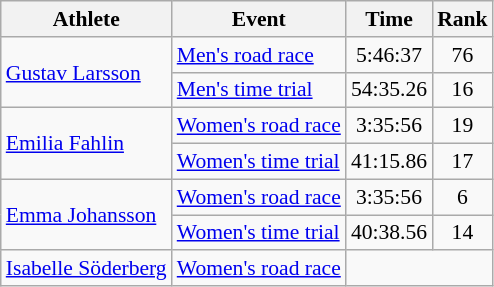<table class=wikitable style="font-size:90%">
<tr>
<th>Athlete</th>
<th>Event</th>
<th>Time</th>
<th>Rank</th>
</tr>
<tr align=center>
<td align=left rowspan=2><a href='#'>Gustav Larsson</a></td>
<td align=left><a href='#'>Men's road race</a></td>
<td>5:46:37</td>
<td>76</td>
</tr>
<tr align=center>
<td align=left><a href='#'>Men's time trial</a></td>
<td>54:35.26</td>
<td>16</td>
</tr>
<tr align=center>
<td align=left rowspan=2><a href='#'>Emilia Fahlin</a></td>
<td align=left><a href='#'>Women's road race</a></td>
<td>3:35:56</td>
<td>19</td>
</tr>
<tr align=center>
<td align=left><a href='#'>Women's time trial</a></td>
<td>41:15.86</td>
<td>17</td>
</tr>
<tr align=center>
<td align=left rowspan=2><a href='#'>Emma Johansson</a></td>
<td align=left><a href='#'>Women's road race</a></td>
<td>3:35:56</td>
<td>6</td>
</tr>
<tr align=center>
<td align=left><a href='#'>Women's time trial</a></td>
<td>40:38.56</td>
<td>14</td>
</tr>
<tr align=center>
<td align=left><a href='#'>Isabelle Söderberg</a></td>
<td align=left><a href='#'>Women's road race</a></td>
<td colspan=2></td>
</tr>
</table>
